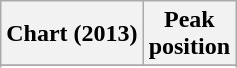<table class="wikitable plainrowheaders sortable">
<tr>
<th scope="col">Chart (2013)</th>
<th scope="col">Peak<br>position</th>
</tr>
<tr>
</tr>
<tr>
</tr>
<tr>
</tr>
</table>
